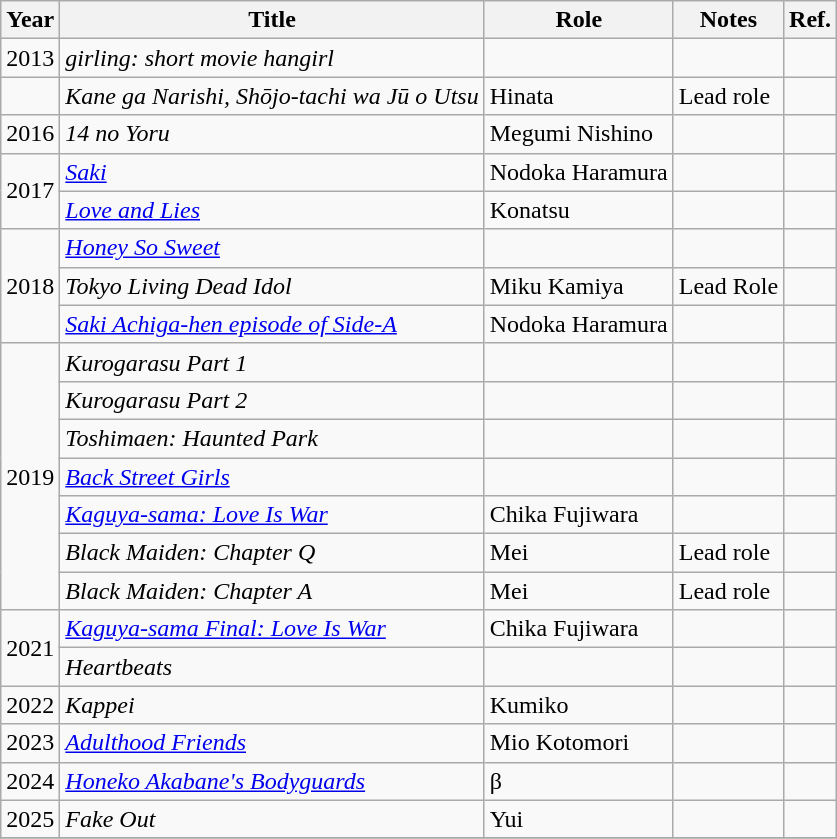<table class="wikitable">
<tr>
<th>Year</th>
<th>Title</th>
<th>Role</th>
<th>Notes</th>
<th>Ref.</th>
</tr>
<tr>
<td>2013</td>
<td><em>girling: short movie hangirl</em></td>
<td></td>
<td></td>
<td></td>
</tr>
<tr>
<td></td>
<td><em>Kane ga Narishi, Shōjo-tachi wa Jū o Utsu</em></td>
<td>Hinata</td>
<td>Lead role</td>
<td></td>
</tr>
<tr>
<td>2016</td>
<td><em>14 no Yoru</em></td>
<td>Megumi Nishino</td>
<td></td>
<td></td>
</tr>
<tr>
<td rowspan="2">2017</td>
<td><em><a href='#'>Saki</a></em></td>
<td>Nodoka Haramura</td>
<td></td>
<td></td>
</tr>
<tr>
<td><em><a href='#'>Love and Lies</a></em></td>
<td>Konatsu</td>
<td></td>
<td></td>
</tr>
<tr>
<td rowspan="3">2018</td>
<td><em><a href='#'>Honey So Sweet</a></em></td>
<td></td>
<td></td>
<td></td>
</tr>
<tr>
<td><em>Tokyo Living Dead Idol</em></td>
<td>Miku Kamiya</td>
<td>Lead Role</td>
<td></td>
</tr>
<tr>
<td><em><a href='#'>Saki Achiga-hen episode of Side-A</a></em></td>
<td>Nodoka Haramura</td>
<td></td>
<td></td>
</tr>
<tr>
<td rowspan="7">2019</td>
<td><em>Kurogarasu Part 1</em></td>
<td></td>
<td></td>
<td></td>
</tr>
<tr>
<td><em>Kurogarasu Part 2</em></td>
<td></td>
<td></td>
<td></td>
</tr>
<tr>
<td><em>Toshimaen: Haunted Park</em></td>
<td></td>
<td></td>
<td></td>
</tr>
<tr>
<td><em><a href='#'>Back Street Girls</a></em></td>
<td></td>
<td></td>
<td></td>
</tr>
<tr>
<td><em><a href='#'>Kaguya-sama: Love Is War</a></em></td>
<td>Chika Fujiwara</td>
<td></td>
<td></td>
</tr>
<tr>
<td><em>Black Maiden: Chapter Q</em></td>
<td>Mei</td>
<td>Lead role</td>
<td></td>
</tr>
<tr>
<td><em>Black Maiden: Chapter A</em></td>
<td>Mei</td>
<td>Lead role</td>
<td></td>
</tr>
<tr>
<td rowspan="2">2021</td>
<td><em><a href='#'>Kaguya-sama Final: Love Is War</a></em></td>
<td>Chika Fujiwara</td>
<td></td>
<td></td>
</tr>
<tr>
<td><em>Heartbeats</em></td>
<td></td>
<td></td>
<td></td>
</tr>
<tr>
<td>2022</td>
<td><em>Kappei</em></td>
<td>Kumiko</td>
<td></td>
<td></td>
</tr>
<tr>
<td>2023</td>
<td><em><a href='#'>Adulthood Friends</a></em></td>
<td>Mio Kotomori</td>
<td></td>
<td></td>
</tr>
<tr>
<td>2024</td>
<td><em><a href='#'>Honeko Akabane's Bodyguards</a></em></td>
<td>β</td>
<td></td>
<td></td>
</tr>
<tr>
<td>2025</td>
<td><em>Fake Out</em></td>
<td>Yui</td>
<td></td>
<td></td>
</tr>
<tr>
</tr>
</table>
